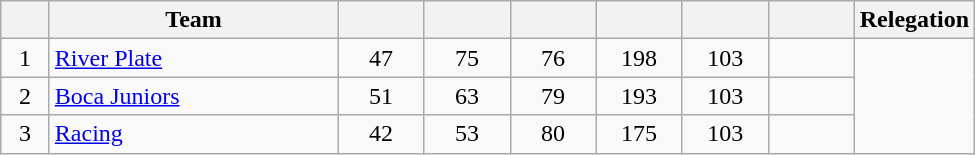<table class="wikitable sortable" style="text-align: center;">
<tr>
<th width=25></th>
<th width=185>Team</th>
<th width=50></th>
<th width=50></th>
<th width=50></th>
<th width=50></th>
<th width=50></th>
<th width=50></th>
<th>Relegation</th>
</tr>
<tr>
<td>1</td>
<td align="left"><a href='#'>River Plate</a></td>
<td>47</td>
<td>75</td>
<td>76</td>
<td>198</td>
<td>103</td>
<td><strong></strong></td>
<td rowspan=26></td>
</tr>
<tr>
<td>2</td>
<td align="left"><a href='#'>Boca Juniors</a></td>
<td>51</td>
<td>63</td>
<td>79</td>
<td>193</td>
<td>103</td>
<td><strong></strong></td>
</tr>
<tr>
<td>3</td>
<td align="left"><a href='#'>Racing</a></td>
<td>42</td>
<td>53</td>
<td>80</td>
<td>175</td>
<td>103</td>
<td><strong></strong></td>
</tr>
</table>
